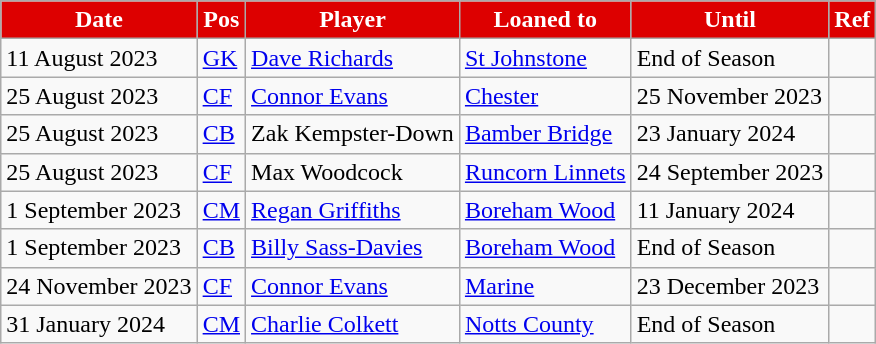<table class="wikitable plainrowheaders sortable">
<tr>
<th style="color:white; background:#d00;">Date</th>
<th style="color:white; background:#d00;">Pos</th>
<th style="color:white; background:#d00;">Player</th>
<th style="color:white; background:#d00;">Loaned to</th>
<th style="color:white; background:#d00;">Until</th>
<th style="color:white; background:#d00;">Ref</th>
</tr>
<tr>
<td>11 August 2023</td>
<td><a href='#'>GK</a></td>
<td> <a href='#'>Dave Richards</a></td>
<td> <a href='#'>St Johnstone</a></td>
<td>End of Season</td>
<td></td>
</tr>
<tr>
<td>25 August 2023</td>
<td><a href='#'>CF</a></td>
<td> <a href='#'>Connor Evans</a></td>
<td> <a href='#'>Chester</a></td>
<td>25 November 2023</td>
<td></td>
</tr>
<tr>
<td>25 August 2023</td>
<td><a href='#'>CB</a></td>
<td> Zak Kempster-Down</td>
<td> <a href='#'>Bamber Bridge</a></td>
<td>23 January 2024</td>
<td></td>
</tr>
<tr>
<td>25 August 2023</td>
<td><a href='#'>CF</a></td>
<td> Max Woodcock</td>
<td> <a href='#'>Runcorn Linnets</a></td>
<td>24 September 2023</td>
<td></td>
</tr>
<tr>
<td>1 September 2023</td>
<td><a href='#'>CM</a></td>
<td> <a href='#'>Regan Griffiths</a></td>
<td> <a href='#'>Boreham Wood</a></td>
<td>11 January 2024</td>
<td></td>
</tr>
<tr>
<td>1 September 2023</td>
<td><a href='#'>CB</a></td>
<td> <a href='#'>Billy Sass-Davies</a></td>
<td> <a href='#'>Boreham Wood</a></td>
<td>End of Season</td>
<td></td>
</tr>
<tr>
<td>24 November 2023</td>
<td><a href='#'>CF</a></td>
<td> <a href='#'>Connor Evans</a></td>
<td> <a href='#'>Marine</a></td>
<td>23 December 2023</td>
<td></td>
</tr>
<tr>
<td>31 January 2024</td>
<td><a href='#'>CM</a></td>
<td> <a href='#'>Charlie Colkett</a></td>
<td> <a href='#'>Notts County</a></td>
<td>End of Season</td>
<td></td>
</tr>
</table>
